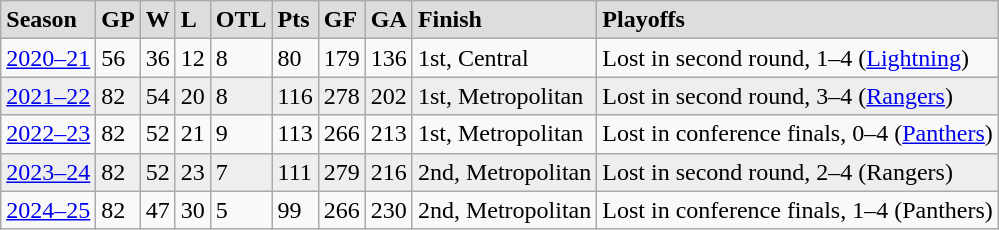<table class="wikitable">
<tr style="font-weight:bold; background:#ddd;">
<td>Season</td>
<td>GP</td>
<td>W</td>
<td>L</td>
<td>OTL</td>
<td>Pts</td>
<td>GF</td>
<td>GA</td>
<td>Finish</td>
<td>Playoffs</td>
</tr>
<tr>
<td><a href='#'>2020–21</a></td>
<td>56</td>
<td>36</td>
<td>12</td>
<td>8</td>
<td>80</td>
<td>179</td>
<td>136</td>
<td>1st, Central</td>
<td>Lost in second round, 1–4 (<a href='#'>Lightning</a>)</td>
</tr>
<tr style="background:#eee;">
<td><a href='#'>2021–22</a></td>
<td>82</td>
<td>54</td>
<td>20</td>
<td>8</td>
<td>116</td>
<td>278</td>
<td>202</td>
<td>1st, Metropolitan</td>
<td>Lost in second round, 3–4 (<a href='#'>Rangers</a>)</td>
</tr>
<tr>
<td><a href='#'>2022–23</a></td>
<td>82</td>
<td>52</td>
<td>21</td>
<td>9</td>
<td>113</td>
<td>266</td>
<td>213</td>
<td>1st, Metropolitan</td>
<td>Lost in conference finals, 0–4 (<a href='#'>Panthers</a>)</td>
</tr>
<tr style="background:#eee;">
<td><a href='#'>2023–24</a></td>
<td>82</td>
<td>52</td>
<td>23</td>
<td>7</td>
<td>111</td>
<td>279</td>
<td>216</td>
<td>2nd, Metropolitan</td>
<td>Lost in second round, 2–4 (Rangers)</td>
</tr>
<tr>
<td><a href='#'>2024–25</a></td>
<td>82</td>
<td>47</td>
<td>30</td>
<td>5</td>
<td>99</td>
<td>266</td>
<td>230</td>
<td>2nd, Metropolitan</td>
<td>Lost in conference finals, 1–4 (Panthers)</td>
</tr>
</table>
